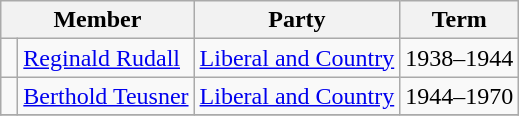<table class="wikitable">
<tr>
<th colspan=2>Member</th>
<th>Party</th>
<th>Term</th>
</tr>
<tr>
<td> </td>
<td><a href='#'>Reginald Rudall</a></td>
<td><a href='#'>Liberal and Country</a></td>
<td>1938–1944</td>
</tr>
<tr>
<td> </td>
<td><a href='#'>Berthold Teusner</a></td>
<td><a href='#'>Liberal and Country</a></td>
<td>1944–1970</td>
</tr>
<tr>
</tr>
</table>
